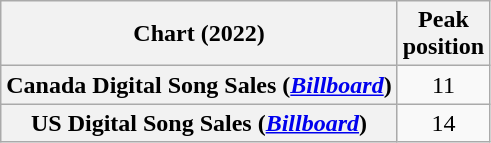<table class="wikitable sortable plainrowheaders" style="text-align:center">
<tr>
<th>Chart (2022)</th>
<th>Peak<br>position</th>
</tr>
<tr>
<th scope="row">Canada Digital Song Sales (<em><a href='#'>Billboard</a></em>)</th>
<td>11</td>
</tr>
<tr>
<th scope="row">US Digital Song Sales (<em><a href='#'>Billboard</a></em>)</th>
<td>14</td>
</tr>
</table>
